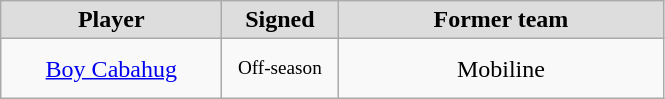<table class="wikitable" style="text-align: center">
<tr align="center" bgcolor="#dddddd">
<td style="width:140px"><strong>Player</strong></td>
<td style="width:70px"><strong>Signed</strong></td>
<td style="width:210px"><strong>Former team</strong></td>
</tr>
<tr style="height:40px">
<td><a href='#'>Boy Cabahug</a></td>
<td style="font-size: 80%">Off-season</td>
<td>Mobiline</td>
</tr>
</table>
